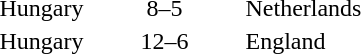<table style="text-align:center">
<tr>
<th width=200></th>
<th width=100></th>
<th width=200></th>
</tr>
<tr>
<td align=right>Hungary </td>
<td>8–5</td>
<td align=left> Netherlands</td>
</tr>
<tr>
<td align=right>Hungary </td>
<td>12–6</td>
<td align=left> England</td>
</tr>
</table>
